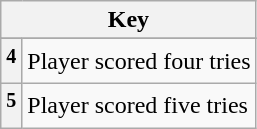<table class="wikitable plainrowheaders">
<tr>
<th colspan="2" scope="col">Key</th>
</tr>
<tr>
</tr>
<tr>
<th align="left" scope="row"><sup>4</sup></th>
<td align="left">Player scored four tries</td>
</tr>
<tr>
<th align="left" scope="row"><sup>5</sup></th>
<td align="left">Player scored five tries</td>
</tr>
</table>
